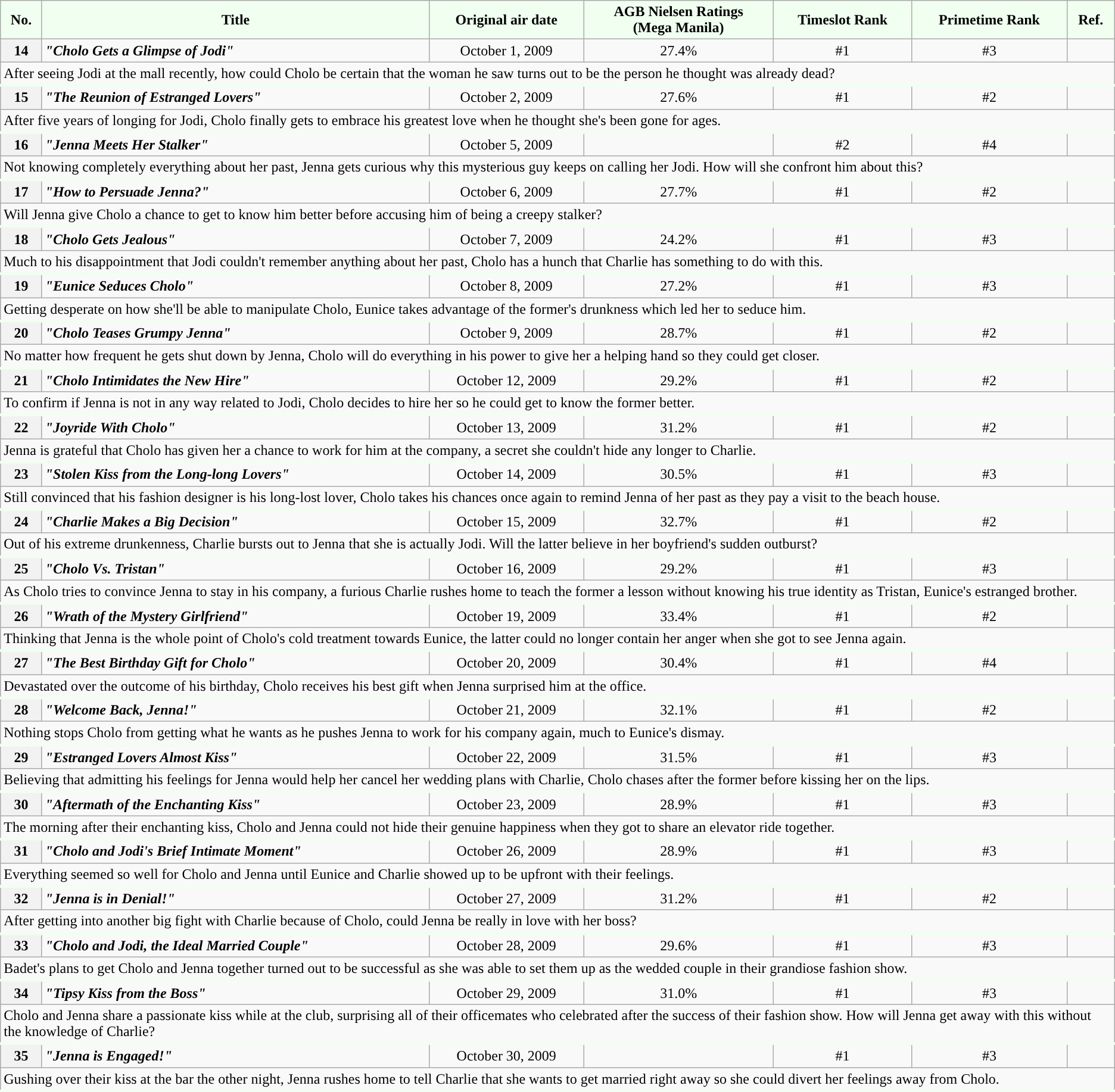<table class="wikitable" style="text-align:center;">
<tr>
<th style="background:#F0FFF0; color:#000000">No.</th>
<th style="background:#F0FFF0; color:#000000">Title</th>
<th style="background:#F0FFF0; color:#000000">Original air date</th>
<th style="background:#F0FFF0; color:#000000">AGB Nielsen Ratings<br>(Mega Manila)</th>
<th style="background:#F0FFF0; color:#000000">Timeslot Rank</th>
<th style="background:#F0FFF0; color:#000000">Primetime Rank</th>
<th style="background:#F0FFF0; color:#000000">Ref.</th>
</tr>
<tr>
<th>14</th>
<td align="left"><strong><em>"Cholo Gets a Glimpse of Jodi"</em></strong></td>
<td>October 1, 2009</td>
<td>27.4%</td>
<td>#1</td>
<td>#3</td>
<td></td>
</tr>
<tr>
<td colspan = "7" style="text-align: left; border-bottom: 3px solid #F0FFF0;">After seeing Jodi at the mall recently, how could Cholo be certain that the woman he saw turns out to be the person he thought was already dead?</td>
</tr>
<tr>
<th>15</th>
<td align="left"><strong><em>"The Reunion of Estranged Lovers"</em></strong></td>
<td>October 2, 2009</td>
<td>27.6%</td>
<td>#1</td>
<td>#2</td>
<td></td>
</tr>
<tr>
<td colspan = "7" style="text-align: left; border-bottom: 3px solid #F0FFF0;">After five years of longing for Jodi, Cholo finally gets to embrace his greatest love when he thought she's been gone for ages.</td>
</tr>
<tr>
<th>16</th>
<td align="left"><strong><em>"Jenna Meets Her Stalker"</em></strong></td>
<td>October 5, 2009</td>
<td></td>
<td>#2</td>
<td>#4</td>
<td></td>
</tr>
<tr>
<td colspan = "7" style="text-align: left; border-bottom: 3px solid #F0FFF0;">Not knowing completely everything about her past, Jenna gets curious why this mysterious guy keeps on calling her Jodi. How will she confront him about this?</td>
</tr>
<tr>
<th>17</th>
<td align="left"><strong><em>"How to Persuade Jenna?"</em></strong></td>
<td>October 6, 2009</td>
<td>27.7%</td>
<td>#1</td>
<td>#2</td>
<td></td>
</tr>
<tr>
<td colspan = "7" style="text-align: left; border-bottom: 3px solid #F0FFF0;">Will Jenna give Cholo a chance to get to know him better before accusing him of being a creepy stalker?</td>
</tr>
<tr>
<th>18</th>
<td align="left"><strong><em>"Cholo Gets Jealous"</em></strong></td>
<td>October 7, 2009</td>
<td>24.2%</td>
<td>#1</td>
<td>#3</td>
<td></td>
</tr>
<tr>
<td colspan = "7" style="text-align: left; border-bottom: 3px solid #F0FFF0;">Much to his disappointment that Jodi couldn't remember anything about her past, Cholo has a hunch that Charlie has something to do with this.</td>
</tr>
<tr>
<th>19</th>
<td align="left"><strong><em>"Eunice Seduces Cholo"</em></strong></td>
<td>October 8, 2009</td>
<td>27.2%</td>
<td>#1</td>
<td>#3</td>
<td></td>
</tr>
<tr>
<td colspan = "7" style="text-align: left; border-bottom: 3px solid #F0FFF0;">Getting desperate on how she'll be able to manipulate Cholo, Eunice takes advantage of the former's drunkness which led her to seduce him.</td>
</tr>
<tr>
<th>20</th>
<td align="left"><strong><em>"Cholo Teases Grumpy Jenna"</em></strong></td>
<td>October 9, 2009</td>
<td>28.7%</td>
<td>#1</td>
<td>#2</td>
<td></td>
</tr>
<tr>
<td colspan = "7" style="text-align: left; border-bottom: 3px solid #F0FFF0;">No matter how frequent he gets shut down by Jenna, Cholo will do everything in his power to give her a helping hand so they could get closer.</td>
</tr>
<tr>
<th>21</th>
<td align="left"><strong><em>"Cholo Intimidates the New Hire"</em></strong></td>
<td>October 12, 2009</td>
<td>29.2%</td>
<td>#1</td>
<td>#2</td>
<td></td>
</tr>
<tr>
<td colspan = "7" style="text-align: left; border-bottom: 3px solid #F0FFF0;">To confirm if Jenna is not in any way related to Jodi, Cholo decides to hire her so he could get to know the former better.</td>
</tr>
<tr>
<th>22</th>
<td align="left"><strong><em>"Joyride With Cholo"</em></strong></td>
<td>October 13, 2009</td>
<td>31.2%</td>
<td>#1</td>
<td>#2</td>
<td></td>
</tr>
<tr>
<td colspan = "7" style="text-align: left; border-bottom: 3px solid #F0FFF0;">Jenna is grateful that Cholo has given her a chance to work for him at the company, a secret she couldn't hide any longer to Charlie.</td>
</tr>
<tr>
<th>23</th>
<td align="left"><strong><em>"Stolen Kiss from the Long-long Lovers"</em></strong></td>
<td>October 14, 2009</td>
<td>30.5%</td>
<td>#1</td>
<td>#3</td>
<td></td>
</tr>
<tr>
<td colspan = "7" style="text-align: left; border-bottom: 3px solid #F0FFF0;">Still convinced that his fashion designer is his long-lost lover, Cholo takes his chances once again to remind Jenna of her past as they pay a visit to the beach house.</td>
</tr>
<tr>
<th>24</th>
<td align="left"><strong><em>"Charlie Makes a Big Decision"</em></strong></td>
<td>October 15, 2009</td>
<td>32.7%</td>
<td>#1</td>
<td>#2</td>
<td></td>
</tr>
<tr>
<td colspan = "7" style="text-align: left; border-bottom: 3px solid #F0FFF0;">Out of his extreme drunkenness, Charlie bursts out to Jenna that she is actually Jodi. Will the latter believe in her boyfriend's sudden outburst?</td>
</tr>
<tr>
<th>25</th>
<td align="left"><strong><em>"Cholo Vs. Tristan"</em></strong></td>
<td>October 16, 2009</td>
<td>29.2%</td>
<td>#1</td>
<td>#3</td>
<td></td>
</tr>
<tr>
<td colspan = "7" style="text-align: left; border-bottom: 3px solid #F0FFF0;">As Cholo tries to convince Jenna to stay in his company, a furious Charlie rushes home to teach the former a lesson without knowing his true identity as Tristan, Eunice's estranged brother.</td>
</tr>
<tr>
<th>26</th>
<td align="left"><strong><em>"Wrath of the Mystery Girlfriend"</em></strong></td>
<td>October 19, 2009</td>
<td>33.4%</td>
<td>#1</td>
<td>#2</td>
<td></td>
</tr>
<tr>
<td colspan = "7" style="text-align: left; border-bottom: 3px solid #F0FFF0;">Thinking that Jenna is the whole point of Cholo's cold treatment towards Eunice, the latter could no longer contain her anger when she got to see Jenna again.</td>
</tr>
<tr>
<th>27</th>
<td align="left"><strong><em>"The Best Birthday Gift for Cholo"</em></strong></td>
<td>October 20, 2009</td>
<td>30.4%</td>
<td>#1</td>
<td>#4</td>
<td></td>
</tr>
<tr>
<td colspan = "7" style="text-align: left; border-bottom: 3px solid #F0FFF0;">Devastated over the outcome of his birthday, Cholo receives his best gift when Jenna surprised him at the office.</td>
</tr>
<tr>
<th>28</th>
<td align="left"><strong><em>"Welcome Back, Jenna!"</em></strong></td>
<td>October 21, 2009</td>
<td>32.1%</td>
<td>#1</td>
<td>#2</td>
<td></td>
</tr>
<tr>
<td colspan = "7" style="text-align: left; border-bottom: 3px solid #F0FFF0;">Nothing stops Cholo from getting what he wants as he pushes Jenna to work for his company again, much to Eunice's dismay.</td>
</tr>
<tr>
<th>29</th>
<td align="left"><strong><em>"Estranged Lovers Almost Kiss"</em></strong></td>
<td>October 22, 2009</td>
<td>31.5%</td>
<td>#1</td>
<td>#3</td>
<td></td>
</tr>
<tr>
<td colspan = "7" style="text-align: left; border-bottom: 3px solid #F0FFF0;">Believing that admitting his feelings for Jenna would help her cancel her wedding plans with Charlie, Cholo chases after the former before kissing her on the lips.</td>
</tr>
<tr>
<th>30</th>
<td align="left"><strong><em>"Aftermath of the Enchanting Kiss"</em></strong></td>
<td>October 23, 2009</td>
<td>28.9%</td>
<td>#1</td>
<td>#3</td>
<td></td>
</tr>
<tr>
<td colspan = "7" style="text-align: left; border-bottom: 3px solid #F0FFF0;">The morning after their enchanting kiss, Cholo and Jenna could not hide their genuine happiness when they got to share an elevator ride together.</td>
</tr>
<tr>
<th>31</th>
<td align="left"><strong><em>"Cholo and Jodi's Brief Intimate Moment"</em></strong></td>
<td>October 26, 2009</td>
<td>28.9%</td>
<td>#1</td>
<td>#3</td>
<td></td>
</tr>
<tr>
<td colspan = "7" style="text-align: left; border-bottom: 3px solid #F0FFF0;">Everything seemed so well for Cholo and Jenna until Eunice and Charlie showed up to be upfront with their feelings.</td>
</tr>
<tr>
<th>32</th>
<td align="left"><strong><em>"Jenna is in Denial!"</em></strong></td>
<td>October 27, 2009</td>
<td>31.2%</td>
<td>#1</td>
<td>#2</td>
<td></td>
</tr>
<tr>
<td colspan = "7" style="text-align: left; border-bottom: 3px solid #F0FFF0;">After getting into another big fight with Charlie because of Cholo, could Jenna be really in love with her boss?</td>
</tr>
<tr>
<th>33</th>
<td align="left"><strong><em>"Cholo and Jodi, the Ideal Married Couple"</em></strong></td>
<td>October 28, 2009</td>
<td>29.6%</td>
<td>#1</td>
<td>#3</td>
<td></td>
</tr>
<tr>
<td colspan = "7" style="text-align: left; border-bottom: 3px solid #F0FFF0;">Badet's plans to get Cholo and Jenna together turned out to be successful as she was able to set them up as the wedded couple in their grandiose fashion show.</td>
</tr>
<tr>
<th>34</th>
<td align="left"><strong><em>"Tipsy Kiss from the Boss"</em></strong></td>
<td>October 29, 2009</td>
<td>31.0%</td>
<td>#1</td>
<td>#3</td>
<td></td>
</tr>
<tr>
<td colspan = "7" style="text-align: left; border-bottom: 3px solid #F0FFF0;">Cholo and Jenna share a passionate kiss while at the club, surprising all of their officemates who celebrated after the success of their fashion show. How will Jenna get away with this without the knowledge of Charlie?</td>
</tr>
<tr>
<th>35</th>
<td align="left"><strong><em>"Jenna is Engaged!"</em></strong></td>
<td>October 30, 2009</td>
<td></td>
<td>#1</td>
<td>#3</td>
<td></td>
</tr>
<tr>
<td colspan = "7" style="text-align: left; border-bottom: 3px solid #F0FFF0;">Gushing over their kiss at the bar the other night, Jenna rushes home to tell Charlie that she wants to get married right away so she could divert her feelings away from Cholo.</td>
</tr>
</table>
